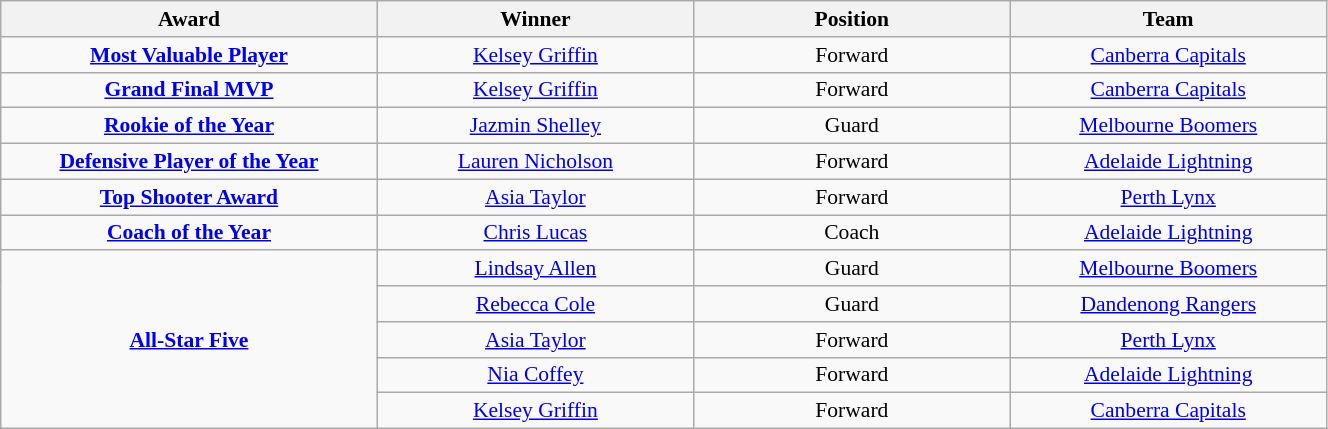<table class="wikitable" style="width: 70%; text-align:center; font-size:90%">
<tr>
<th colspan=1 width=150>Award</th>
<th width=125>Winner</th>
<th width=125>Position</th>
<th width=125>Team</th>
</tr>
<tr>
<td><strong><a href='#'>Most Valuable Player</a></strong></td>
<td><a href='#'>Kelsey Griffin</a></td>
<td>Forward</td>
<td><a href='#'>Canberra Capitals</a></td>
</tr>
<tr>
<td><strong><a href='#'>Grand Final MVP</a></strong></td>
<td><a href='#'>Kelsey Griffin</a></td>
<td>Forward</td>
<td><a href='#'>Canberra Capitals</a></td>
</tr>
<tr>
<td><strong><a href='#'>Rookie of the Year</a></strong></td>
<td><a href='#'>Jazmin Shelley</a></td>
<td>Guard</td>
<td><a href='#'>Melbourne Boomers</a></td>
</tr>
<tr>
<td><strong><a href='#'>Defensive Player of the Year</a></strong></td>
<td><a href='#'>Lauren Nicholson</a></td>
<td>Forward</td>
<td><a href='#'>Adelaide Lightning</a></td>
</tr>
<tr>
<td><strong><a href='#'>Top Shooter Award</a></strong></td>
<td><a href='#'>Asia Taylor</a></td>
<td>Forward</td>
<td><a href='#'>Perth Lynx</a></td>
</tr>
<tr>
<td><strong><a href='#'>Coach of the Year</a></strong></td>
<td><a href='#'>Chris Lucas</a></td>
<td>Coach</td>
<td><a href='#'>Adelaide Lightning</a></td>
</tr>
<tr>
<td rowspan=5><strong><a href='#'>All-Star Five</a></strong></td>
<td><a href='#'>Lindsay Allen</a></td>
<td>Guard</td>
<td><a href='#'>Melbourne Boomers</a></td>
</tr>
<tr>
<td><a href='#'>Rebecca Cole</a></td>
<td>Guard</td>
<td><a href='#'>Dandenong Rangers</a></td>
</tr>
<tr>
<td><a href='#'>Asia Taylor</a></td>
<td>Forward</td>
<td><a href='#'>Perth Lynx</a></td>
</tr>
<tr>
<td><a href='#'>Nia Coffey</a></td>
<td>Forward</td>
<td><a href='#'>Adelaide Lightning</a></td>
</tr>
<tr>
<td><a href='#'>Kelsey Griffin</a></td>
<td>Forward</td>
<td><a href='#'>Canberra Capitals</a></td>
</tr>
</table>
